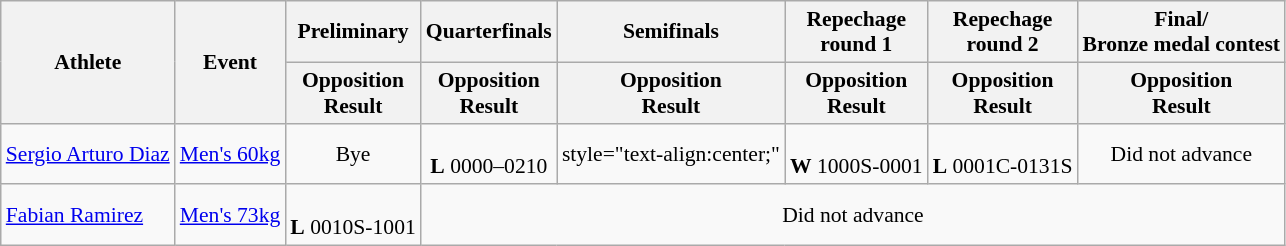<table class=wikitable style="font-size:90%">
<tr>
<th rowspan="2">Athlete</th>
<th rowspan="2">Event</th>
<th>Preliminary</th>
<th>Quarterfinals</th>
<th>Semifinals</th>
<th>Repechage <br>round 1</th>
<th>Repechage <br>round 2</th>
<th>Final/<br>Bronze medal contest</th>
</tr>
<tr>
<th>Opposition<br>Result</th>
<th>Opposition<br>Result</th>
<th>Opposition<br>Result</th>
<th>Opposition<br>Result</th>
<th>Opposition<br>Result</th>
<th>Opposition<br>Result</th>
</tr>
<tr>
<td><a href='#'>Sergio Arturo Diaz</a></td>
<td style="text-align:center;"><a href='#'>Men's 60kg</a></td>
<td style="text-align:center;">Bye</td>
<td style="text-align:center;"><br> <strong>L</strong> 0000–0210</td>
<td>style="text-align:center;" </td>
<td style="text-align:center;"><br> <strong>W</strong> 1000S-0001</td>
<td style="text-align:center;"><br> <strong>L</strong> 0001C-0131S</td>
<td style="text-align:center;">Did not advance</td>
</tr>
<tr>
<td><a href='#'>Fabian Ramirez</a></td>
<td style="text-align:center;"><a href='#'>Men's 73kg</a></td>
<td style="text-align:center;"><br> <strong>L</strong> 0010S-1001</td>
<td style="text-align:center;" colspan="5">Did not advance</td>
</tr>
</table>
